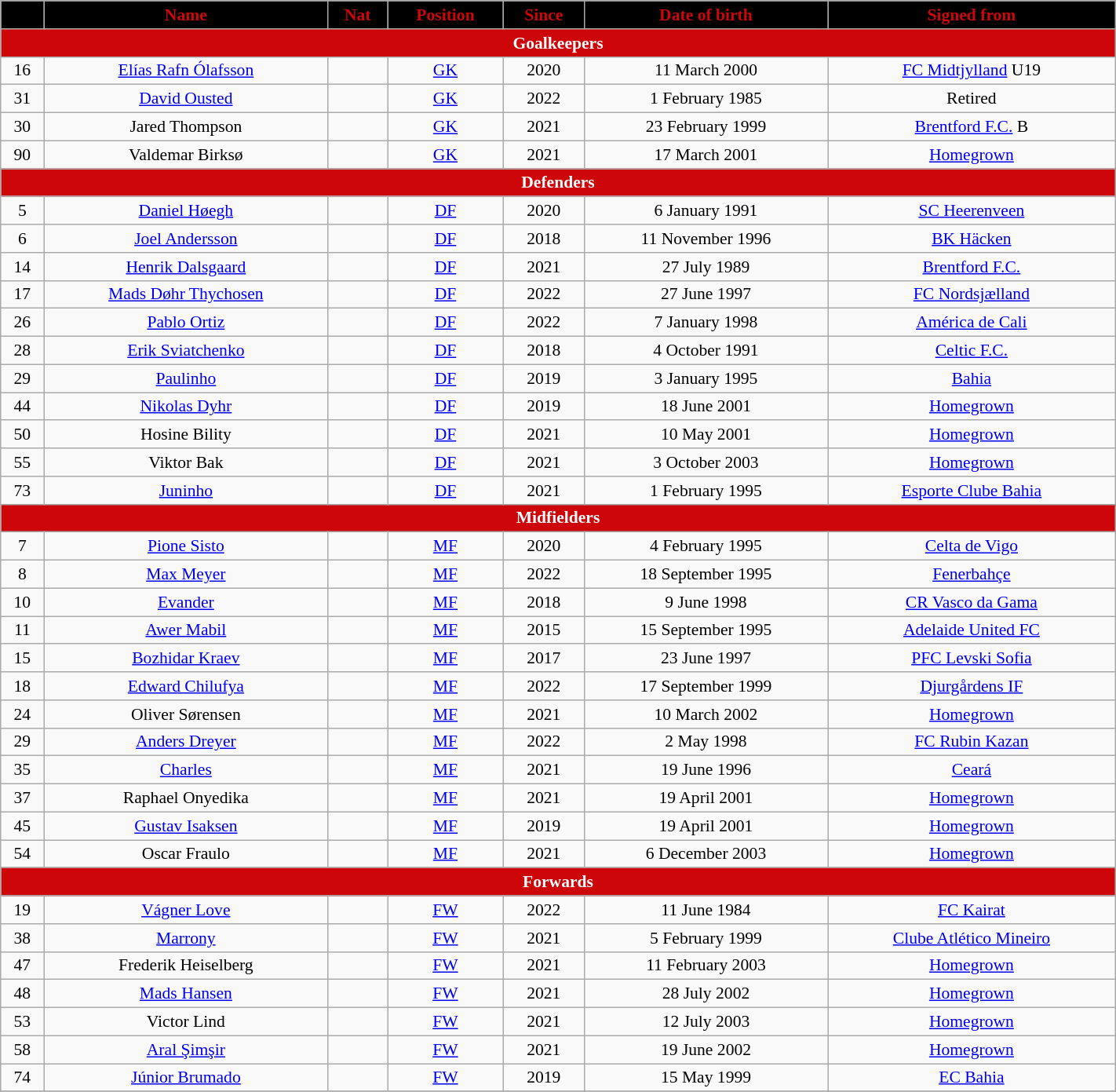<table class="wikitable" style="text-align:center; font-size:90%; width:75%;">
<tr>
<th style="background:#000000; color:#cc0609; text-align:center;"></th>
<th style="background:#000000; color:#cc0609; text-align:center;">Name</th>
<th style="background:#000000; color:#cc0609; text-align:center;">Nat</th>
<th style="background:#000000; color:#cc0609; text-align:center;">Position</th>
<th style="background:#000000; color:#cc0609; text-align:center;">Since</th>
<th style="background:#000000; color:#cc0609; text-align:center;">Date of birth</th>
<th style="background:#000000; color:#cc0609; text-align:center;">Signed from</th>
</tr>
<tr>
<th colspan="7" style="background:#cc0609; color:white; text-align:center;">Goalkeepers</th>
</tr>
<tr>
<td>16</td>
<td><a href='#'>Elías Rafn Ólafsson</a></td>
<td></td>
<td><a href='#'>GK</a></td>
<td>2020</td>
<td>11 March 2000</td>
<td> <a href='#'>FC Midtjylland</a> U19</td>
</tr>
<tr>
<td>31</td>
<td><a href='#'>David Ousted</a></td>
<td></td>
<td><a href='#'>GK</a></td>
<td>2022</td>
<td>1 February 1985</td>
<td>Retired</td>
</tr>
<tr>
<td>30</td>
<td>Jared Thompson</td>
<td> </td>
<td><a href='#'>GK</a></td>
<td>2021</td>
<td>23 February 1999</td>
<td> <a href='#'>Brentford F.C.</a> B</td>
</tr>
<tr>
<td>90</td>
<td>Valdemar Birksø</td>
<td></td>
<td><a href='#'>GK</a></td>
<td>2021</td>
<td>17 March 2001</td>
<td> <a href='#'>Homegrown</a></td>
</tr>
<tr>
<th colspan="7" style="background:#cc0609; color:white; text-align:center;">Defenders</th>
</tr>
<tr>
<td>5</td>
<td><a href='#'>Daniel Høegh</a></td>
<td></td>
<td><a href='#'>DF</a></td>
<td>2020</td>
<td>6 January 1991</td>
<td> <a href='#'>SC Heerenveen</a></td>
</tr>
<tr>
<td>6</td>
<td><a href='#'>Joel Andersson</a></td>
<td></td>
<td><a href='#'>DF</a></td>
<td>2018</td>
<td>11 November 1996</td>
<td> <a href='#'>BK Häcken</a></td>
</tr>
<tr>
<td>14</td>
<td><a href='#'>Henrik Dalsgaard</a></td>
<td></td>
<td><a href='#'>DF</a></td>
<td>2021</td>
<td>27 July 1989</td>
<td> <a href='#'>Brentford F.C.</a></td>
</tr>
<tr>
<td>17</td>
<td><a href='#'>Mads Døhr Thychosen</a></td>
<td></td>
<td><a href='#'>DF</a></td>
<td>2022</td>
<td>27 June 1997</td>
<td> <a href='#'>FC Nordsjælland</a></td>
</tr>
<tr>
<td>26</td>
<td><a href='#'>Pablo Ortiz</a></td>
<td></td>
<td><a href='#'>DF</a></td>
<td>2022</td>
<td>7 January 1998</td>
<td> <a href='#'>América de Cali</a></td>
</tr>
<tr>
<td>28</td>
<td><a href='#'>Erik Sviatchenko</a></td>
<td></td>
<td><a href='#'>DF</a></td>
<td>2018</td>
<td>4 October 1991</td>
<td> <a href='#'>Celtic F.C.</a></td>
</tr>
<tr>
<td>29</td>
<td><a href='#'>Paulinho</a></td>
<td></td>
<td><a href='#'>DF</a></td>
<td>2019</td>
<td>3 January 1995</td>
<td> <a href='#'>Bahia</a></td>
</tr>
<tr>
<td>44</td>
<td><a href='#'>Nikolas Dyhr</a></td>
<td></td>
<td><a href='#'>DF</a></td>
<td>2019</td>
<td>18 June 2001</td>
<td> <a href='#'>Homegrown</a></td>
</tr>
<tr>
<td>50</td>
<td>Hosine Bility</td>
<td></td>
<td><a href='#'>DF</a></td>
<td>2021</td>
<td>10 May 2001</td>
<td> <a href='#'>Homegrown</a></td>
</tr>
<tr>
<td>55</td>
<td>Viktor Bak</td>
<td></td>
<td><a href='#'>DF</a></td>
<td>2021</td>
<td>3 October 2003</td>
<td> <a href='#'>Homegrown</a></td>
</tr>
<tr>
<td>73</td>
<td><a href='#'>Juninho</a></td>
<td></td>
<td><a href='#'>DF</a></td>
<td>2021</td>
<td>1 February 1995</td>
<td> <a href='#'>Esporte Clube Bahia</a></td>
</tr>
<tr>
<th colspan="7" style="background:#cc0609; color:white; text-align:center;">Midfielders</th>
</tr>
<tr>
<td>7</td>
<td><a href='#'>Pione Sisto</a></td>
<td> </td>
<td><a href='#'>MF</a></td>
<td>2020</td>
<td>4 February 1995</td>
<td> <a href='#'>Celta de Vigo</a></td>
</tr>
<tr>
<td>8</td>
<td><a href='#'>Max Meyer</a></td>
<td></td>
<td><a href='#'>MF</a></td>
<td>2022</td>
<td>18 September 1995</td>
<td> <a href='#'>Fenerbahçe</a></td>
</tr>
<tr>
<td>10</td>
<td><a href='#'>Evander</a></td>
<td></td>
<td><a href='#'>MF</a></td>
<td>2018</td>
<td>9 June 1998</td>
<td> <a href='#'>CR Vasco da Gama</a></td>
</tr>
<tr>
<td>11</td>
<td><a href='#'>Awer Mabil</a></td>
<td> </td>
<td><a href='#'>MF</a></td>
<td>2015</td>
<td>15 September 1995</td>
<td> <a href='#'>Adelaide United FC</a></td>
</tr>
<tr>
<td>15</td>
<td><a href='#'>Bozhidar Kraev</a></td>
<td></td>
<td><a href='#'>MF</a></td>
<td>2017</td>
<td>23 June 1997</td>
<td> <a href='#'>PFC Levski Sofia</a></td>
</tr>
<tr>
<td>18</td>
<td><a href='#'>Edward Chilufya</a></td>
<td></td>
<td><a href='#'>MF</a></td>
<td>2022</td>
<td>17 September 1999</td>
<td> <a href='#'>Djurgårdens IF</a></td>
</tr>
<tr>
<td>24</td>
<td>Oliver Sørensen</td>
<td></td>
<td><a href='#'>MF</a></td>
<td>2021</td>
<td>10 March 2002</td>
<td> <a href='#'>Homegrown</a></td>
</tr>
<tr>
<td>29</td>
<td><a href='#'>Anders Dreyer</a></td>
<td></td>
<td><a href='#'>MF</a></td>
<td>2022</td>
<td>2 May 1998</td>
<td> <a href='#'>FC Rubin Kazan</a></td>
</tr>
<tr>
<td>35</td>
<td><a href='#'>Charles</a></td>
<td></td>
<td><a href='#'>MF</a></td>
<td>2021</td>
<td>19 June 1996</td>
<td> <a href='#'>Ceará</a></td>
</tr>
<tr>
<td>37</td>
<td>Raphael Onyedika</td>
<td></td>
<td><a href='#'>MF</a></td>
<td>2021</td>
<td>19 April 2001</td>
<td> <a href='#'>Homegrown</a></td>
</tr>
<tr>
<td>45</td>
<td><a href='#'>Gustav Isaksen</a></td>
<td></td>
<td><a href='#'>MF</a></td>
<td>2019</td>
<td>19 April 2001</td>
<td> <a href='#'>Homegrown</a></td>
</tr>
<tr>
<td>54</td>
<td>Oscar Fraulo</td>
<td> </td>
<td><a href='#'>MF</a></td>
<td>2021</td>
<td>6 December 2003</td>
<td> <a href='#'>Homegrown</a></td>
</tr>
<tr>
<th colspan="7" style="background:#cc0609; color:white; text-align:center;">Forwards</th>
</tr>
<tr>
<td>19</td>
<td><a href='#'>Vágner Love</a></td>
<td></td>
<td><a href='#'>FW</a></td>
<td>2022</td>
<td>11 June 1984</td>
<td> <a href='#'>FC Kairat</a></td>
</tr>
<tr>
<td>38</td>
<td><a href='#'>Marrony</a></td>
<td></td>
<td><a href='#'>FW</a></td>
<td>2021</td>
<td>5 February 1999</td>
<td> <a href='#'>Clube Atlético Mineiro</a></td>
</tr>
<tr>
<td>47</td>
<td>Frederik Heiselberg</td>
<td></td>
<td><a href='#'>FW</a></td>
<td>2021</td>
<td>11 February 2003</td>
<td> <a href='#'>Homegrown</a></td>
</tr>
<tr>
<td>48</td>
<td><a href='#'>Mads Hansen</a></td>
<td></td>
<td><a href='#'>FW</a></td>
<td>2021</td>
<td>28 July 2002</td>
<td> <a href='#'>Homegrown</a></td>
</tr>
<tr>
<td>53</td>
<td>Victor Lind</td>
<td></td>
<td><a href='#'>FW</a></td>
<td>2021</td>
<td>12 July 2003</td>
<td> <a href='#'>Homegrown</a></td>
</tr>
<tr>
<td>58</td>
<td><a href='#'>Aral Şimşir</a></td>
<td> </td>
<td><a href='#'>FW</a></td>
<td>2021</td>
<td>19 June 2002</td>
<td> <a href='#'>Homegrown</a></td>
</tr>
<tr>
<td>74</td>
<td><a href='#'>Júnior Brumado</a></td>
<td></td>
<td><a href='#'>FW</a></td>
<td>2019</td>
<td>15 May 1999</td>
<td> <a href='#'>EC Bahia</a></td>
</tr>
<tr>
</tr>
</table>
